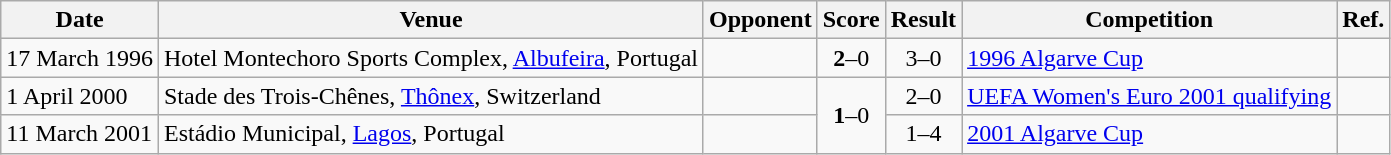<table class="wikitable">
<tr>
<th>Date</th>
<th>Venue</th>
<th>Opponent</th>
<th>Score</th>
<th>Result</th>
<th>Competition</th>
<th>Ref.</th>
</tr>
<tr>
<td>17 March 1996</td>
<td>Hotel Montechoro Sports Complex, <a href='#'>Albufeira</a>, Portugal</td>
<td></td>
<td style="text-align:center;"><strong>2</strong>–0</td>
<td style="text-align:center;">3–0</td>
<td><a href='#'>1996 Algarve Cup</a></td>
<td></td>
</tr>
<tr>
<td>1 April 2000</td>
<td>Stade des Trois-Chênes, <a href='#'>Thônex</a>, Switzerland</td>
<td></td>
<td rowspan=2 style="text-align:center;"><strong>1</strong>–0</td>
<td style="text-align:center;">2–0</td>
<td><a href='#'>UEFA Women's Euro 2001 qualifying</a></td>
<td></td>
</tr>
<tr>
<td>11 March 2001</td>
<td>Estádio Municipal, <a href='#'>Lagos</a>, Portugal</td>
<td></td>
<td style="text-align:center;">1–4</td>
<td><a href='#'>2001 Algarve Cup</a></td>
<td></td>
</tr>
</table>
